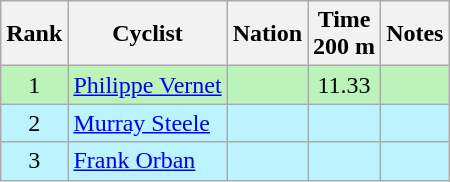<table class="wikitable sortable" style="text-align:center">
<tr>
<th>Rank</th>
<th>Cyclist</th>
<th>Nation</th>
<th>Time<br>200 m</th>
<th>Notes</th>
</tr>
<tr bgcolor=bbf3bb>
<td>1</td>
<td align=left><a href='#'>Philippe Vernet</a></td>
<td align=left></td>
<td>11.33</td>
<td></td>
</tr>
<tr bgcolor=bbf3ff>
<td>2</td>
<td align=left><a href='#'>Murray Steele</a></td>
<td align=left></td>
<td></td>
<td></td>
</tr>
<tr bgcolor=bbf3ff>
<td>3</td>
<td align=left><a href='#'>Frank Orban</a></td>
<td align=left></td>
<td></td>
<td></td>
</tr>
</table>
